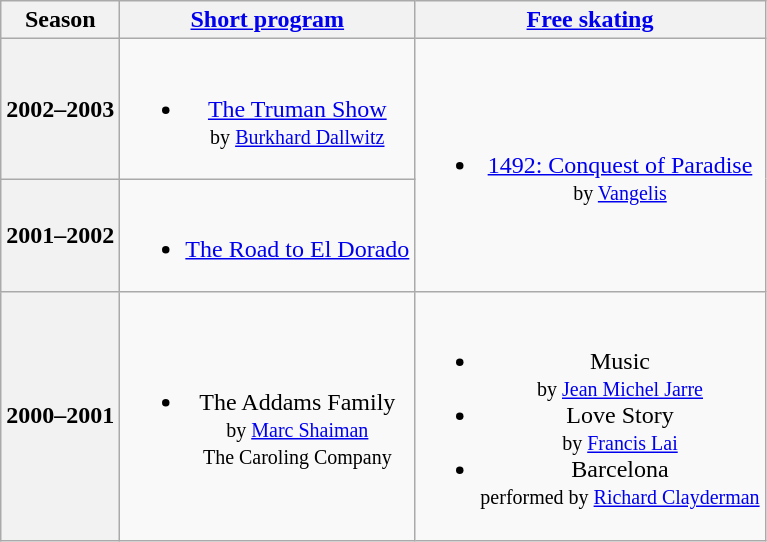<table class=wikitable style=text-align:center>
<tr>
<th>Season</th>
<th><a href='#'>Short program</a></th>
<th><a href='#'>Free skating</a></th>
</tr>
<tr>
<th>2002–2003 <br></th>
<td><br><ul><li><a href='#'>The Truman Show</a> <br><small> by <a href='#'>Burkhard Dallwitz</a> </small></li></ul></td>
<td rowspan=2><br><ul><li><a href='#'>1492: Conquest of Paradise</a> <br><small> by <a href='#'>Vangelis</a> </small></li></ul></td>
</tr>
<tr>
<th>2001–2002 <br></th>
<td><br><ul><li><a href='#'>The Road to El Dorado</a></li></ul></td>
</tr>
<tr>
<th>2000–2001 <br></th>
<td><br><ul><li>The Addams Family <br><small> by <a href='#'>Marc Shaiman</a> <br> The Caroling Company </small></li></ul></td>
<td><br><ul><li>Music <br><small> by <a href='#'>Jean Michel Jarre</a> </small></li><li>Love Story <br><small> by <a href='#'>Francis Lai</a> </small></li><li>Barcelona <br><small> performed by <a href='#'>Richard Clayderman</a> </small></li></ul></td>
</tr>
</table>
